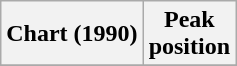<table class="wikitable sortable plainrowheaders" style="text-align:center">
<tr>
<th scope="col">Chart (1990)</th>
<th scope="col">Peak<br>position</th>
</tr>
<tr>
</tr>
</table>
